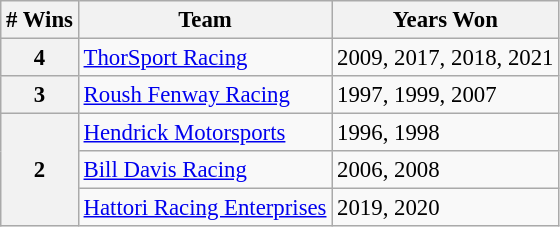<table class="wikitable" style="font-size: 95%;">
<tr>
<th># Wins</th>
<th>Team</th>
<th>Years Won</th>
</tr>
<tr>
<th>4</th>
<td><a href='#'>ThorSport Racing</a></td>
<td>2009, 2017, 2018, 2021</td>
</tr>
<tr>
<th>3</th>
<td><a href='#'>Roush Fenway Racing</a></td>
<td>1997, 1999, 2007</td>
</tr>
<tr>
<th rowspan="3">2</th>
<td><a href='#'>Hendrick Motorsports</a></td>
<td>1996, 1998</td>
</tr>
<tr>
<td><a href='#'>Bill Davis Racing</a></td>
<td>2006, 2008</td>
</tr>
<tr>
<td><a href='#'>Hattori Racing Enterprises</a></td>
<td>2019, 2020</td>
</tr>
</table>
